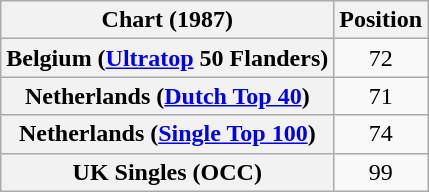<table class="wikitable sortable plainrowheaders" style="text-align:center">
<tr>
<th scope="col">Chart (1987)</th>
<th scope="col">Position</th>
</tr>
<tr>
<th scope="row">Belgium (<a href='#'>Ultratop</a> 50 Flanders)</th>
<td>72</td>
</tr>
<tr>
<th scope="row">Netherlands (<a href='#'>Dutch Top 40</a>)</th>
<td>71</td>
</tr>
<tr>
<th scope="row">Netherlands (<a href='#'>Single Top 100</a>)</th>
<td>74</td>
</tr>
<tr>
<th scope="row">UK Singles (OCC)</th>
<td>99</td>
</tr>
</table>
